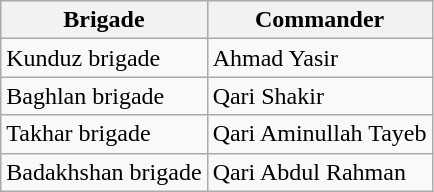<table class="wikitable">
<tr>
<th>Brigade</th>
<th>Commander</th>
</tr>
<tr>
<td>Kunduz brigade</td>
<td>Ahmad Yasir</td>
</tr>
<tr>
<td>Baghlan brigade</td>
<td>Qari Shakir</td>
</tr>
<tr>
<td>Takhar brigade</td>
<td>Qari Aminullah Tayeb</td>
</tr>
<tr>
<td>Badakhshan brigade</td>
<td>Qari Abdul Rahman</td>
</tr>
</table>
